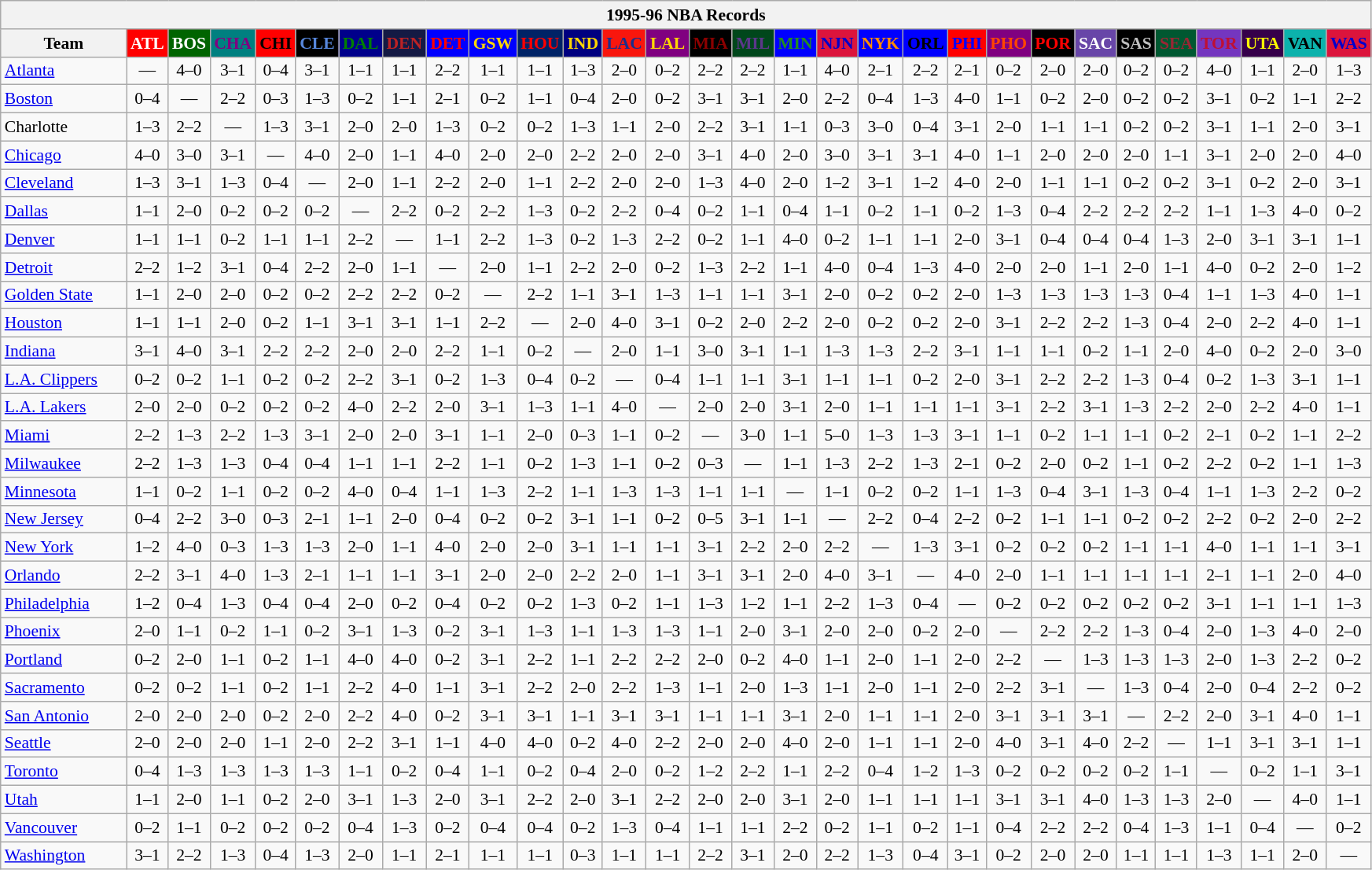<table class="wikitable" style="font-size:90%; text-align:center;">
<tr>
<th colspan=30>1995-96 NBA Records</th>
</tr>
<tr>
<th width=100>Team</th>
<th style="background:#FF0000;color:#FFFFFF;width=35">ATL</th>
<th style="background:#006400;color:#FFFFFF;width=35">BOS</th>
<th style="background:#008080;color:#800080;width=35">CHA</th>
<th style="background:#FF0000;color:#000000;width=35">CHI</th>
<th style="background:#000000;color:#5787DC;width=35">CLE</th>
<th style="background:#00008B;color:#008000;width=35">DAL</th>
<th style="background:#141A44;color:#BC2224;width=35">DEN</th>
<th style="background:#0000FF;color:#FF0000;width=35">DET</th>
<th style="background:#0000FF;color:#FFD700;width=35">GSW</th>
<th style="background:#002366;color:#FF0000;width=35">HOU</th>
<th style="background:#000080;color:#FFD700;width=35">IND</th>
<th style="background:#F9160D;color:#1A2E8B;width=35">LAC</th>
<th style="background:#800080;color:#FFD700;width=35">LAL</th>
<th style="background:#000000;color:#8B0000;width=35">MIA</th>
<th style="background:#00471B;color:#5C378A;width=35">MIL</th>
<th style="background:#0000FF;color:#228B22;width=35">MIN</th>
<th style="background:#DC143C;color:#0000CD;width=35">NJN</th>
<th style="background:#0000FF;color:#FF8C00;width=35">NYK</th>
<th style="background:#0000FF;color:#000000;width=35">ORL</th>
<th style="background:#FF0000;color:#0000FF;width=35">PHI</th>
<th style="background:#800080;color:#FF4500;width=35">PHO</th>
<th style="background:#000000;color:#FF0000;width=35">POR</th>
<th style="background:#6846A8;color:#FFFFFF;width=35">SAC</th>
<th style="background:#000000;color:#C0C0C0;width=35">SAS</th>
<th style="background:#005831;color:#992634;width=35">SEA</th>
<th style="background:#7436BF;color:#BE0F34;width=35">TOR</th>
<th style="background:#36004A;color:#FFFF00;width=35">UTA</th>
<th style="background:#0CB2AC;color:#000000;width=35">VAN</th>
<th style="background:#DC143C;color:#0000CD;width=35">WAS</th>
</tr>
<tr>
<td style="text-align:left;"><a href='#'>Atlanta</a></td>
<td>—</td>
<td>4–0</td>
<td>3–1</td>
<td>0–4</td>
<td>3–1</td>
<td>1–1</td>
<td>1–1</td>
<td>2–2</td>
<td>1–1</td>
<td>1–1</td>
<td>1–3</td>
<td>2–0</td>
<td>0–2</td>
<td>2–2</td>
<td>2–2</td>
<td>1–1</td>
<td>4–0</td>
<td>2–1</td>
<td>2–2</td>
<td>2–1</td>
<td>0–2</td>
<td>2–0</td>
<td>2–0</td>
<td>0–2</td>
<td>0–2</td>
<td>4–0</td>
<td>1–1</td>
<td>2–0</td>
<td>1–3</td>
</tr>
<tr>
<td style="text-align:left;"><a href='#'>Boston</a></td>
<td>0–4</td>
<td>—</td>
<td>2–2</td>
<td>0–3</td>
<td>1–3</td>
<td>0–2</td>
<td>1–1</td>
<td>2–1</td>
<td>0–2</td>
<td>1–1</td>
<td>0–4</td>
<td>2–0</td>
<td>0–2</td>
<td>3–1</td>
<td>3–1</td>
<td>2–0</td>
<td>2–2</td>
<td>0–4</td>
<td>1–3</td>
<td>4–0</td>
<td>1–1</td>
<td>0–2</td>
<td>2–0</td>
<td>0–2</td>
<td>0–2</td>
<td>3–1</td>
<td>0–2</td>
<td>1–1</td>
<td>2–2</td>
</tr>
<tr>
<td style="text-align:left;">Charlotte</td>
<td>1–3</td>
<td>2–2</td>
<td>—</td>
<td>1–3</td>
<td>3–1</td>
<td>2–0</td>
<td>2–0</td>
<td>1–3</td>
<td>0–2</td>
<td>0–2</td>
<td>1–3</td>
<td>1–1</td>
<td>2–0</td>
<td>2–2</td>
<td>3–1</td>
<td>1–1</td>
<td>0–3</td>
<td>3–0</td>
<td>0–4</td>
<td>3–1</td>
<td>2–0</td>
<td>1–1</td>
<td>1–1</td>
<td>0–2</td>
<td>0–2</td>
<td>3–1</td>
<td>1–1</td>
<td>2–0</td>
<td>3–1</td>
</tr>
<tr>
<td style="text-align:left;"><a href='#'>Chicago</a></td>
<td>4–0</td>
<td>3–0</td>
<td>3–1</td>
<td>—</td>
<td>4–0</td>
<td>2–0</td>
<td>1–1</td>
<td>4–0</td>
<td>2–0</td>
<td>2–0</td>
<td>2–2</td>
<td>2–0</td>
<td>2–0</td>
<td>3–1</td>
<td>4–0</td>
<td>2–0</td>
<td>3–0</td>
<td>3–1</td>
<td>3–1</td>
<td>4–0</td>
<td>1–1</td>
<td>2–0</td>
<td>2–0</td>
<td>2–0</td>
<td>1–1</td>
<td>3–1</td>
<td>2–0</td>
<td>2–0</td>
<td>4–0</td>
</tr>
<tr>
<td style="text-align:left;"><a href='#'>Cleveland</a></td>
<td>1–3</td>
<td>3–1</td>
<td>1–3</td>
<td>0–4</td>
<td>—</td>
<td>2–0</td>
<td>1–1</td>
<td>2–2</td>
<td>2–0</td>
<td>1–1</td>
<td>2–2</td>
<td>2–0</td>
<td>2–0</td>
<td>1–3</td>
<td>4–0</td>
<td>2–0</td>
<td>1–2</td>
<td>3–1</td>
<td>1–2</td>
<td>4–0</td>
<td>2–0</td>
<td>1–1</td>
<td>1–1</td>
<td>0–2</td>
<td>0–2</td>
<td>3–1</td>
<td>0–2</td>
<td>2–0</td>
<td>3–1</td>
</tr>
<tr>
<td style="text-align:left;"><a href='#'>Dallas</a></td>
<td>1–1</td>
<td>2–0</td>
<td>0–2</td>
<td>0–2</td>
<td>0–2</td>
<td>—</td>
<td>2–2</td>
<td>0–2</td>
<td>2–2</td>
<td>1–3</td>
<td>0–2</td>
<td>2–2</td>
<td>0–4</td>
<td>0–2</td>
<td>1–1</td>
<td>0–4</td>
<td>1–1</td>
<td>0–2</td>
<td>1–1</td>
<td>0–2</td>
<td>1–3</td>
<td>0–4</td>
<td>2–2</td>
<td>2–2</td>
<td>2–2</td>
<td>1–1</td>
<td>1–3</td>
<td>4–0</td>
<td>0–2</td>
</tr>
<tr>
<td style="text-align:left;"><a href='#'>Denver</a></td>
<td>1–1</td>
<td>1–1</td>
<td>0–2</td>
<td>1–1</td>
<td>1–1</td>
<td>2–2</td>
<td>—</td>
<td>1–1</td>
<td>2–2</td>
<td>1–3</td>
<td>0–2</td>
<td>1–3</td>
<td>2–2</td>
<td>0–2</td>
<td>1–1</td>
<td>4–0</td>
<td>0–2</td>
<td>1–1</td>
<td>1–1</td>
<td>2–0</td>
<td>3–1</td>
<td>0–4</td>
<td>0–4</td>
<td>0–4</td>
<td>1–3</td>
<td>2–0</td>
<td>3–1</td>
<td>3–1</td>
<td>1–1</td>
</tr>
<tr>
<td style="text-align:left;"><a href='#'>Detroit</a></td>
<td>2–2</td>
<td>1–2</td>
<td>3–1</td>
<td>0–4</td>
<td>2–2</td>
<td>2–0</td>
<td>1–1</td>
<td>—</td>
<td>2–0</td>
<td>1–1</td>
<td>2–2</td>
<td>2–0</td>
<td>0–2</td>
<td>1–3</td>
<td>2–2</td>
<td>1–1</td>
<td>4–0</td>
<td>0–4</td>
<td>1–3</td>
<td>4–0</td>
<td>2–0</td>
<td>2–0</td>
<td>1–1</td>
<td>2–0</td>
<td>1–1</td>
<td>4–0</td>
<td>0–2</td>
<td>2–0</td>
<td>1–2</td>
</tr>
<tr>
<td style="text-align:left;"><a href='#'>Golden State</a></td>
<td>1–1</td>
<td>2–0</td>
<td>2–0</td>
<td>0–2</td>
<td>0–2</td>
<td>2–2</td>
<td>2–2</td>
<td>0–2</td>
<td>—</td>
<td>2–2</td>
<td>1–1</td>
<td>3–1</td>
<td>1–3</td>
<td>1–1</td>
<td>1–1</td>
<td>3–1</td>
<td>2–0</td>
<td>0–2</td>
<td>0–2</td>
<td>2–0</td>
<td>1–3</td>
<td>1–3</td>
<td>1–3</td>
<td>1–3</td>
<td>0–4</td>
<td>1–1</td>
<td>1–3</td>
<td>4–0</td>
<td>1–1</td>
</tr>
<tr>
<td style="text-align:left;"><a href='#'>Houston</a></td>
<td>1–1</td>
<td>1–1</td>
<td>2–0</td>
<td>0–2</td>
<td>1–1</td>
<td>3–1</td>
<td>3–1</td>
<td>1–1</td>
<td>2–2</td>
<td>—</td>
<td>2–0</td>
<td>4–0</td>
<td>3–1</td>
<td>0–2</td>
<td>2–0</td>
<td>2–2</td>
<td>2–0</td>
<td>0–2</td>
<td>0–2</td>
<td>2–0</td>
<td>3–1</td>
<td>2–2</td>
<td>2–2</td>
<td>1–3</td>
<td>0–4</td>
<td>2–0</td>
<td>2–2</td>
<td>4–0</td>
<td>1–1</td>
</tr>
<tr>
<td style="text-align:left;"><a href='#'>Indiana</a></td>
<td>3–1</td>
<td>4–0</td>
<td>3–1</td>
<td>2–2</td>
<td>2–2</td>
<td>2–0</td>
<td>2–0</td>
<td>2–2</td>
<td>1–1</td>
<td>0–2</td>
<td>—</td>
<td>2–0</td>
<td>1–1</td>
<td>3–0</td>
<td>3–1</td>
<td>1–1</td>
<td>1–3</td>
<td>1–3</td>
<td>2–2</td>
<td>3–1</td>
<td>1–1</td>
<td>1–1</td>
<td>0–2</td>
<td>1–1</td>
<td>2–0</td>
<td>4–0</td>
<td>0–2</td>
<td>2–0</td>
<td>3–0</td>
</tr>
<tr>
<td style="text-align:left;"><a href='#'>L.A. Clippers</a></td>
<td>0–2</td>
<td>0–2</td>
<td>1–1</td>
<td>0–2</td>
<td>0–2</td>
<td>2–2</td>
<td>3–1</td>
<td>0–2</td>
<td>1–3</td>
<td>0–4</td>
<td>0–2</td>
<td>—</td>
<td>0–4</td>
<td>1–1</td>
<td>1–1</td>
<td>3–1</td>
<td>1–1</td>
<td>1–1</td>
<td>0–2</td>
<td>2–0</td>
<td>3–1</td>
<td>2–2</td>
<td>2–2</td>
<td>1–3</td>
<td>0–4</td>
<td>0–2</td>
<td>1–3</td>
<td>3–1</td>
<td>1–1</td>
</tr>
<tr>
<td style="text-align:left;"><a href='#'>L.A. Lakers</a></td>
<td>2–0</td>
<td>2–0</td>
<td>0–2</td>
<td>0–2</td>
<td>0–2</td>
<td>4–0</td>
<td>2–2</td>
<td>2–0</td>
<td>3–1</td>
<td>1–3</td>
<td>1–1</td>
<td>4–0</td>
<td>—</td>
<td>2–0</td>
<td>2–0</td>
<td>3–1</td>
<td>2–0</td>
<td>1–1</td>
<td>1–1</td>
<td>1–1</td>
<td>3–1</td>
<td>2–2</td>
<td>3–1</td>
<td>1–3</td>
<td>2–2</td>
<td>2–0</td>
<td>2–2</td>
<td>4–0</td>
<td>1–1</td>
</tr>
<tr>
<td style="text-align:left;"><a href='#'>Miami</a></td>
<td>2–2</td>
<td>1–3</td>
<td>2–2</td>
<td>1–3</td>
<td>3–1</td>
<td>2–0</td>
<td>2–0</td>
<td>3–1</td>
<td>1–1</td>
<td>2–0</td>
<td>0–3</td>
<td>1–1</td>
<td>0–2</td>
<td>—</td>
<td>3–0</td>
<td>1–1</td>
<td>5–0</td>
<td>1–3</td>
<td>1–3</td>
<td>3–1</td>
<td>1–1</td>
<td>0–2</td>
<td>1–1</td>
<td>1–1</td>
<td>0–2</td>
<td>2–1</td>
<td>0–2</td>
<td>1–1</td>
<td>2–2</td>
</tr>
<tr>
<td style="text-align:left;"><a href='#'>Milwaukee</a></td>
<td>2–2</td>
<td>1–3</td>
<td>1–3</td>
<td>0–4</td>
<td>0–4</td>
<td>1–1</td>
<td>1–1</td>
<td>2–2</td>
<td>1–1</td>
<td>0–2</td>
<td>1–3</td>
<td>1–1</td>
<td>0–2</td>
<td>0–3</td>
<td>—</td>
<td>1–1</td>
<td>1–3</td>
<td>2–2</td>
<td>1–3</td>
<td>2–1</td>
<td>0–2</td>
<td>2–0</td>
<td>0–2</td>
<td>1–1</td>
<td>0–2</td>
<td>2–2</td>
<td>0–2</td>
<td>1–1</td>
<td>1–3</td>
</tr>
<tr>
<td style="text-align:left;"><a href='#'>Minnesota</a></td>
<td>1–1</td>
<td>0–2</td>
<td>1–1</td>
<td>0–2</td>
<td>0–2</td>
<td>4–0</td>
<td>0–4</td>
<td>1–1</td>
<td>1–3</td>
<td>2–2</td>
<td>1–1</td>
<td>1–3</td>
<td>1–3</td>
<td>1–1</td>
<td>1–1</td>
<td>—</td>
<td>1–1</td>
<td>0–2</td>
<td>0–2</td>
<td>1–1</td>
<td>1–3</td>
<td>0–4</td>
<td>3–1</td>
<td>1–3</td>
<td>0–4</td>
<td>1–1</td>
<td>1–3</td>
<td>2–2</td>
<td>0–2</td>
</tr>
<tr>
<td style="text-align:left;"><a href='#'>New Jersey</a></td>
<td>0–4</td>
<td>2–2</td>
<td>3–0</td>
<td>0–3</td>
<td>2–1</td>
<td>1–1</td>
<td>2–0</td>
<td>0–4</td>
<td>0–2</td>
<td>0–2</td>
<td>3–1</td>
<td>1–1</td>
<td>0–2</td>
<td>0–5</td>
<td>3–1</td>
<td>1–1</td>
<td>—</td>
<td>2–2</td>
<td>0–4</td>
<td>2–2</td>
<td>0–2</td>
<td>1–1</td>
<td>1–1</td>
<td>0–2</td>
<td>0–2</td>
<td>2–2</td>
<td>0–2</td>
<td>2–0</td>
<td>2–2</td>
</tr>
<tr>
<td style="text-align:left;"><a href='#'>New York</a></td>
<td>1–2</td>
<td>4–0</td>
<td>0–3</td>
<td>1–3</td>
<td>1–3</td>
<td>2–0</td>
<td>1–1</td>
<td>4–0</td>
<td>2–0</td>
<td>2–0</td>
<td>3–1</td>
<td>1–1</td>
<td>1–1</td>
<td>3–1</td>
<td>2–2</td>
<td>2–0</td>
<td>2–2</td>
<td>—</td>
<td>1–3</td>
<td>3–1</td>
<td>0–2</td>
<td>0–2</td>
<td>0–2</td>
<td>1–1</td>
<td>1–1</td>
<td>4–0</td>
<td>1–1</td>
<td>1–1</td>
<td>3–1</td>
</tr>
<tr>
<td style="text-align:left;"><a href='#'>Orlando</a></td>
<td>2–2</td>
<td>3–1</td>
<td>4–0</td>
<td>1–3</td>
<td>2–1</td>
<td>1–1</td>
<td>1–1</td>
<td>3–1</td>
<td>2–0</td>
<td>2–0</td>
<td>2–2</td>
<td>2–0</td>
<td>1–1</td>
<td>3–1</td>
<td>3–1</td>
<td>2–0</td>
<td>4–0</td>
<td>3–1</td>
<td>—</td>
<td>4–0</td>
<td>2–0</td>
<td>1–1</td>
<td>1–1</td>
<td>1–1</td>
<td>1–1</td>
<td>2–1</td>
<td>1–1</td>
<td>2–0</td>
<td>4–0</td>
</tr>
<tr>
<td style="text-align:left;"><a href='#'>Philadelphia</a></td>
<td>1–2</td>
<td>0–4</td>
<td>1–3</td>
<td>0–4</td>
<td>0–4</td>
<td>2–0</td>
<td>0–2</td>
<td>0–4</td>
<td>0–2</td>
<td>0–2</td>
<td>1–3</td>
<td>0–2</td>
<td>1–1</td>
<td>1–3</td>
<td>1–2</td>
<td>1–1</td>
<td>2–2</td>
<td>1–3</td>
<td>0–4</td>
<td>—</td>
<td>0–2</td>
<td>0–2</td>
<td>0–2</td>
<td>0–2</td>
<td>0–2</td>
<td>3–1</td>
<td>1–1</td>
<td>1–1</td>
<td>1–3</td>
</tr>
<tr>
<td style="text-align:left;"><a href='#'>Phoenix</a></td>
<td>2–0</td>
<td>1–1</td>
<td>0–2</td>
<td>1–1</td>
<td>0–2</td>
<td>3–1</td>
<td>1–3</td>
<td>0–2</td>
<td>3–1</td>
<td>1–3</td>
<td>1–1</td>
<td>1–3</td>
<td>1–3</td>
<td>1–1</td>
<td>2–0</td>
<td>3–1</td>
<td>2–0</td>
<td>2–0</td>
<td>0–2</td>
<td>2–0</td>
<td>—</td>
<td>2–2</td>
<td>2–2</td>
<td>1–3</td>
<td>0–4</td>
<td>2–0</td>
<td>1–3</td>
<td>4–0</td>
<td>2–0</td>
</tr>
<tr>
<td style="text-align:left;"><a href='#'>Portland</a></td>
<td>0–2</td>
<td>2–0</td>
<td>1–1</td>
<td>0–2</td>
<td>1–1</td>
<td>4–0</td>
<td>4–0</td>
<td>0–2</td>
<td>3–1</td>
<td>2–2</td>
<td>1–1</td>
<td>2–2</td>
<td>2–2</td>
<td>2–0</td>
<td>0–2</td>
<td>4–0</td>
<td>1–1</td>
<td>2–0</td>
<td>1–1</td>
<td>2–0</td>
<td>2–2</td>
<td>—</td>
<td>1–3</td>
<td>1–3</td>
<td>1–3</td>
<td>2–0</td>
<td>1–3</td>
<td>2–2</td>
<td>0–2</td>
</tr>
<tr>
<td style="text-align:left;"><a href='#'>Sacramento</a></td>
<td>0–2</td>
<td>0–2</td>
<td>1–1</td>
<td>0–2</td>
<td>1–1</td>
<td>2–2</td>
<td>4–0</td>
<td>1–1</td>
<td>3–1</td>
<td>2–2</td>
<td>2–0</td>
<td>2–2</td>
<td>1–3</td>
<td>1–1</td>
<td>2–0</td>
<td>1–3</td>
<td>1–1</td>
<td>2–0</td>
<td>1–1</td>
<td>2–0</td>
<td>2–2</td>
<td>3–1</td>
<td>—</td>
<td>1–3</td>
<td>0–4</td>
<td>2–0</td>
<td>0–4</td>
<td>2–2</td>
<td>0–2</td>
</tr>
<tr>
<td style="text-align:left;"><a href='#'>San Antonio</a></td>
<td>2–0</td>
<td>2–0</td>
<td>2–0</td>
<td>0–2</td>
<td>2–0</td>
<td>2–2</td>
<td>4–0</td>
<td>0–2</td>
<td>3–1</td>
<td>3–1</td>
<td>1–1</td>
<td>3–1</td>
<td>3–1</td>
<td>1–1</td>
<td>1–1</td>
<td>3–1</td>
<td>2–0</td>
<td>1–1</td>
<td>1–1</td>
<td>2–0</td>
<td>3–1</td>
<td>3–1</td>
<td>3–1</td>
<td>—</td>
<td>2–2</td>
<td>2–0</td>
<td>3–1</td>
<td>4–0</td>
<td>1–1</td>
</tr>
<tr>
<td style="text-align:left;"><a href='#'>Seattle</a></td>
<td>2–0</td>
<td>2–0</td>
<td>2–0</td>
<td>1–1</td>
<td>2–0</td>
<td>2–2</td>
<td>3–1</td>
<td>1–1</td>
<td>4–0</td>
<td>4–0</td>
<td>0–2</td>
<td>4–0</td>
<td>2–2</td>
<td>2–0</td>
<td>2–0</td>
<td>4–0</td>
<td>2–0</td>
<td>1–1</td>
<td>1–1</td>
<td>2–0</td>
<td>4–0</td>
<td>3–1</td>
<td>4–0</td>
<td>2–2</td>
<td>—</td>
<td>1–1</td>
<td>3–1</td>
<td>3–1</td>
<td>1–1</td>
</tr>
<tr>
<td style="text-align:left;"><a href='#'>Toronto</a></td>
<td>0–4</td>
<td>1–3</td>
<td>1–3</td>
<td>1–3</td>
<td>1–3</td>
<td>1–1</td>
<td>0–2</td>
<td>0–4</td>
<td>1–1</td>
<td>0–2</td>
<td>0–4</td>
<td>2–0</td>
<td>0–2</td>
<td>1–2</td>
<td>2–2</td>
<td>1–1</td>
<td>2–2</td>
<td>0–4</td>
<td>1–2</td>
<td>1–3</td>
<td>0–2</td>
<td>0–2</td>
<td>0–2</td>
<td>0–2</td>
<td>1–1</td>
<td>—</td>
<td>0–2</td>
<td>1–1</td>
<td>3–1</td>
</tr>
<tr>
<td style="text-align:left;"><a href='#'>Utah</a></td>
<td>1–1</td>
<td>2–0</td>
<td>1–1</td>
<td>0–2</td>
<td>2–0</td>
<td>3–1</td>
<td>1–3</td>
<td>2–0</td>
<td>3–1</td>
<td>2–2</td>
<td>2–0</td>
<td>3–1</td>
<td>2–2</td>
<td>2–0</td>
<td>2–0</td>
<td>3–1</td>
<td>2–0</td>
<td>1–1</td>
<td>1–1</td>
<td>1–1</td>
<td>3–1</td>
<td>3–1</td>
<td>4–0</td>
<td>1–3</td>
<td>1–3</td>
<td>2–0</td>
<td>—</td>
<td>4–0</td>
<td>1–1</td>
</tr>
<tr>
<td style="text-align:left;"><a href='#'>Vancouver</a></td>
<td>0–2</td>
<td>1–1</td>
<td>0–2</td>
<td>0–2</td>
<td>0–2</td>
<td>0–4</td>
<td>1–3</td>
<td>0–2</td>
<td>0–4</td>
<td>0–4</td>
<td>0–2</td>
<td>1–3</td>
<td>0–4</td>
<td>1–1</td>
<td>1–1</td>
<td>2–2</td>
<td>0–2</td>
<td>1–1</td>
<td>0–2</td>
<td>1–1</td>
<td>0–4</td>
<td>2–2</td>
<td>2–2</td>
<td>0–4</td>
<td>1–3</td>
<td>1–1</td>
<td>0–4</td>
<td>—</td>
<td>0–2</td>
</tr>
<tr>
<td style="text-align:left;"><a href='#'>Washington</a></td>
<td>3–1</td>
<td>2–2</td>
<td>1–3</td>
<td>0–4</td>
<td>1–3</td>
<td>2–0</td>
<td>1–1</td>
<td>2–1</td>
<td>1–1</td>
<td>1–1</td>
<td>0–3</td>
<td>1–1</td>
<td>1–1</td>
<td>2–2</td>
<td>3–1</td>
<td>2–0</td>
<td>2–2</td>
<td>1–3</td>
<td>0–4</td>
<td>3–1</td>
<td>0–2</td>
<td>2–0</td>
<td>2–0</td>
<td>1–1</td>
<td>1–1</td>
<td>1–3</td>
<td>1–1</td>
<td>2–0</td>
<td>—</td>
</tr>
</table>
